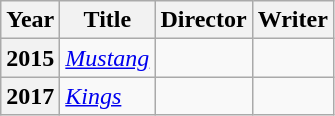<table class="wikitable plainrowheaders">
<tr>
<th scope="col">Year</th>
<th scope="col">Title</th>
<th scope="col">Director</th>
<th scope="col">Writer</th>
</tr>
<tr>
<th scope=row>2015</th>
<td><em><a href='#'>Mustang</a></em></td>
<td></td>
<td></td>
</tr>
<tr>
<th scope=row>2017</th>
<td><em><a href='#'>Kings</a></em></td>
<td></td>
<td></td>
</tr>
</table>
